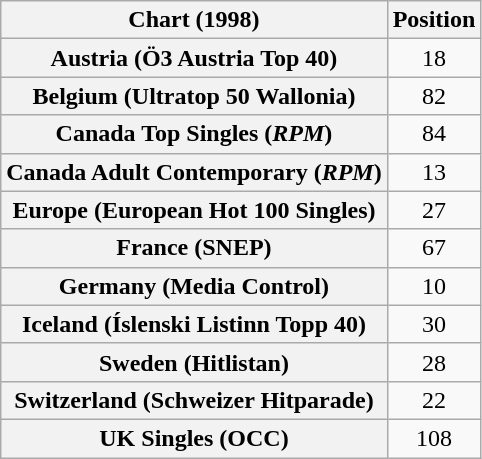<table class="wikitable sortable plainrowheaders" style="text-align:center">
<tr>
<th scope="col">Chart (1998)</th>
<th scope="col">Position</th>
</tr>
<tr>
<th scope="row">Austria (Ö3 Austria Top 40)</th>
<td>18</td>
</tr>
<tr>
<th scope="row">Belgium (Ultratop 50 Wallonia)</th>
<td>82</td>
</tr>
<tr>
<th scope="row">Canada Top Singles (<em>RPM</em>)</th>
<td>84</td>
</tr>
<tr>
<th scope="row">Canada Adult Contemporary (<em>RPM</em>)</th>
<td>13</td>
</tr>
<tr>
<th scope="row">Europe (European Hot 100 Singles)</th>
<td>27</td>
</tr>
<tr>
<th scope="row">France (SNEP)</th>
<td>67</td>
</tr>
<tr>
<th scope="row">Germany (Media Control)</th>
<td>10</td>
</tr>
<tr>
<th scope="row">Iceland (Íslenski Listinn Topp 40)</th>
<td>30</td>
</tr>
<tr>
<th scope="row">Sweden (Hitlistan)</th>
<td>28</td>
</tr>
<tr>
<th scope="row">Switzerland (Schweizer Hitparade)</th>
<td>22</td>
</tr>
<tr>
<th scope="row">UK Singles (OCC)</th>
<td>108</td>
</tr>
</table>
